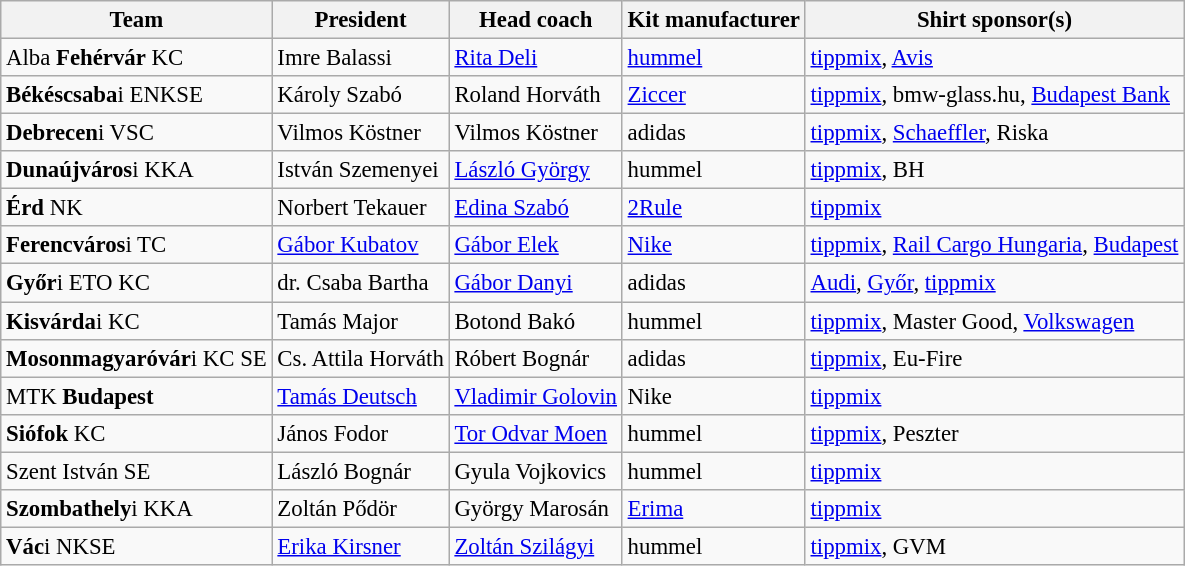<table class="wikitable sortable" left; style="font-size:95%;">
<tr>
<th>Team</th>
<th>President</th>
<th>Head coach</th>
<th>Kit manufacturer</th>
<th>Shirt sponsor(s)</th>
</tr>
<tr>
<td> Alba <strong>Fehérvár</strong> KC</td>
<td>Imre Balassi</td>
<td> <a href='#'>Rita Deli</a></td>
<td><a href='#'>hummel</a></td>
<td><a href='#'>tippmix</a>, <a href='#'>Avis</a></td>
</tr>
<tr>
<td> <strong>Békéscsaba</strong>i ENKSE</td>
<td>Károly Szabó</td>
<td> Roland Horváth</td>
<td><a href='#'>Ziccer</a></td>
<td><a href='#'>tippmix</a>, bmw-glass.hu, <a href='#'>Budapest Bank</a></td>
</tr>
<tr>
<td> <strong>Debrecen</strong>i VSC</td>
<td>Vilmos Köstner</td>
<td> Vilmos Köstner</td>
<td>adidas</td>
<td><a href='#'>tippmix</a>, <a href='#'>Schaeffler</a>, Riska</td>
</tr>
<tr>
<td> <strong>Dunaújváros</strong>i KKA</td>
<td>István Szemenyei</td>
<td> <a href='#'>László György</a></td>
<td>hummel</td>
<td><a href='#'>tippmix</a>, BH</td>
</tr>
<tr>
<td> <strong>Érd</strong> NK</td>
<td>Norbert Tekauer</td>
<td> <a href='#'>Edina Szabó</a></td>
<td><a href='#'>2Rule</a></td>
<td><a href='#'>tippmix</a></td>
</tr>
<tr>
<td> <strong>Ferencváros</strong>i TC</td>
<td><a href='#'>Gábor Kubatov</a></td>
<td> <a href='#'>Gábor Elek</a></td>
<td><a href='#'>Nike</a></td>
<td><a href='#'>tippmix</a>, <a href='#'>Rail Cargo Hungaria</a>, <a href='#'>Budapest</a></td>
</tr>
<tr>
<td> <strong>Győr</strong>i ETO KC</td>
<td>dr. Csaba Bartha</td>
<td> <a href='#'>Gábor Danyi</a></td>
<td>adidas</td>
<td><a href='#'>Audi</a>, <a href='#'>Győr</a>, <a href='#'>tippmix</a></td>
</tr>
<tr>
<td> <strong>Kisvárda</strong>i KC</td>
<td>Tamás Major</td>
<td> Botond Bakó</td>
<td>hummel</td>
<td><a href='#'>tippmix</a>, Master Good, <a href='#'>Volkswagen</a></td>
</tr>
<tr>
<td> <strong>Mosonmagyaróvár</strong>i KC SE</td>
<td>Cs. Attila Horváth</td>
<td> Róbert Bognár</td>
<td>adidas</td>
<td><a href='#'>tippmix</a>, Eu-Fire</td>
</tr>
<tr>
<td> MTK <strong>Budapest</strong></td>
<td><a href='#'>Tamás Deutsch</a></td>
<td> <a href='#'>Vladimir Golovin</a></td>
<td>Nike</td>
<td><a href='#'>tippmix</a></td>
</tr>
<tr>
<td> <strong>Siófok</strong> KC</td>
<td>János Fodor</td>
<td> <a href='#'>Tor Odvar Moen</a></td>
<td>hummel</td>
<td><a href='#'>tippmix</a>, Peszter</td>
</tr>
<tr>
<td> Szent István SE</td>
<td>László Bognár</td>
<td> Gyula Vojkovics</td>
<td>hummel</td>
<td><a href='#'>tippmix</a></td>
</tr>
<tr>
<td> <strong>Szombathely</strong>i KKA</td>
<td>Zoltán Pődör</td>
<td> György Marosán</td>
<td><a href='#'>Erima</a></td>
<td><a href='#'>tippmix</a></td>
</tr>
<tr>
<td> <strong>Vác</strong>i NKSE</td>
<td><a href='#'>Erika Kirsner</a></td>
<td> <a href='#'>Zoltán Szilágyi</a></td>
<td>hummel</td>
<td><a href='#'>tippmix</a>, GVM</td>
</tr>
</table>
